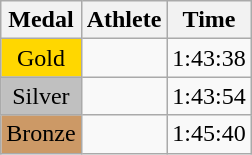<table class="wikitable">
<tr>
<th>Medal</th>
<th>Athlete</th>
<th>Time</th>
</tr>
<tr>
<td style="text-align:center;background-color:gold;">Gold</td>
<td></td>
<td>1:43:38</td>
</tr>
<tr>
<td style="text-align:center;background-color:silver;">Silver</td>
<td></td>
<td>1:43:54</td>
</tr>
<tr>
<td style="text-align:center;background-color:#CC9966;">Bronze</td>
<td></td>
<td>1:45:40</td>
</tr>
</table>
